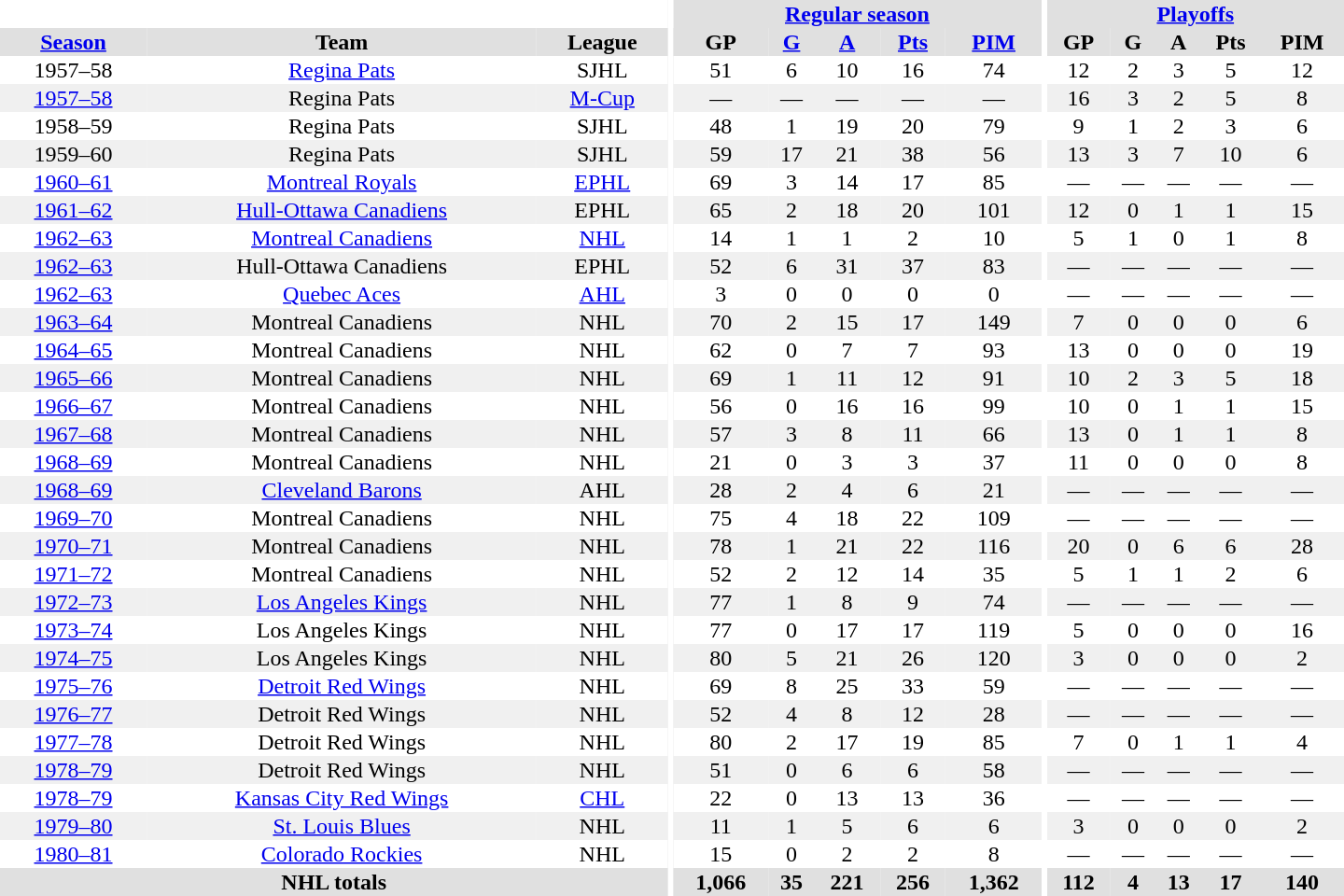<table border="0" cellpadding="1" cellspacing="0" style="text-align:center; width:60em">
<tr bgcolor="#e0e0e0">
<th colspan="3" bgcolor="#ffffff"></th>
<th rowspan="100" bgcolor="#ffffff"></th>
<th colspan="5"><a href='#'>Regular season</a></th>
<th rowspan="100" bgcolor="#ffffff"></th>
<th colspan="5"><a href='#'>Playoffs</a></th>
</tr>
<tr bgcolor="#e0e0e0">
<th><a href='#'>Season</a></th>
<th>Team</th>
<th>League</th>
<th>GP</th>
<th><a href='#'>G</a></th>
<th><a href='#'>A</a></th>
<th><a href='#'>Pts</a></th>
<th><a href='#'>PIM</a></th>
<th>GP</th>
<th>G</th>
<th>A</th>
<th>Pts</th>
<th>PIM</th>
</tr>
<tr>
<td>1957–58</td>
<td><a href='#'>Regina Pats</a></td>
<td>SJHL</td>
<td>51</td>
<td>6</td>
<td>10</td>
<td>16</td>
<td>74</td>
<td>12</td>
<td>2</td>
<td>3</td>
<td>5</td>
<td>12</td>
</tr>
<tr bgcolor="#f0f0f0">
<td><a href='#'>1957–58</a></td>
<td>Regina Pats</td>
<td><a href='#'>M-Cup</a></td>
<td>—</td>
<td>—</td>
<td>—</td>
<td>—</td>
<td>—</td>
<td>16</td>
<td>3</td>
<td>2</td>
<td>5</td>
<td>8</td>
</tr>
<tr>
<td>1958–59</td>
<td>Regina Pats</td>
<td>SJHL</td>
<td>48</td>
<td>1</td>
<td>19</td>
<td>20</td>
<td>79</td>
<td>9</td>
<td>1</td>
<td>2</td>
<td>3</td>
<td>6</td>
</tr>
<tr bgcolor="#f0f0f0">
<td>1959–60</td>
<td>Regina Pats</td>
<td>SJHL</td>
<td>59</td>
<td>17</td>
<td>21</td>
<td>38</td>
<td>56</td>
<td>13</td>
<td>3</td>
<td>7</td>
<td>10</td>
<td>6</td>
</tr>
<tr>
<td><a href='#'>1960–61</a></td>
<td><a href='#'>Montreal Royals</a></td>
<td><a href='#'>EPHL</a></td>
<td>69</td>
<td>3</td>
<td>14</td>
<td>17</td>
<td>85</td>
<td>—</td>
<td>—</td>
<td>—</td>
<td>—</td>
<td>—</td>
</tr>
<tr bgcolor="#f0f0f0">
<td><a href='#'>1961–62</a></td>
<td><a href='#'>Hull-Ottawa Canadiens</a></td>
<td>EPHL</td>
<td>65</td>
<td>2</td>
<td>18</td>
<td>20</td>
<td>101</td>
<td>12</td>
<td>0</td>
<td>1</td>
<td>1</td>
<td>15</td>
</tr>
<tr>
<td><a href='#'>1962–63</a></td>
<td><a href='#'>Montreal Canadiens</a></td>
<td><a href='#'>NHL</a></td>
<td>14</td>
<td>1</td>
<td>1</td>
<td>2</td>
<td>10</td>
<td>5</td>
<td>1</td>
<td>0</td>
<td>1</td>
<td>8</td>
</tr>
<tr bgcolor="#f0f0f0">
<td><a href='#'>1962–63</a></td>
<td>Hull-Ottawa Canadiens</td>
<td>EPHL</td>
<td>52</td>
<td>6</td>
<td>31</td>
<td>37</td>
<td>83</td>
<td>—</td>
<td>—</td>
<td>—</td>
<td>—</td>
<td>—</td>
</tr>
<tr>
<td><a href='#'>1962–63</a></td>
<td><a href='#'>Quebec Aces</a></td>
<td><a href='#'>AHL</a></td>
<td>3</td>
<td>0</td>
<td>0</td>
<td>0</td>
<td>0</td>
<td>—</td>
<td>—</td>
<td>—</td>
<td>—</td>
<td>—</td>
</tr>
<tr bgcolor="#f0f0f0">
<td><a href='#'>1963–64</a></td>
<td>Montreal Canadiens</td>
<td>NHL</td>
<td>70</td>
<td>2</td>
<td>15</td>
<td>17</td>
<td>149</td>
<td>7</td>
<td>0</td>
<td>0</td>
<td>0</td>
<td>6</td>
</tr>
<tr>
<td><a href='#'>1964–65</a></td>
<td>Montreal Canadiens</td>
<td>NHL</td>
<td>62</td>
<td>0</td>
<td>7</td>
<td>7</td>
<td>93</td>
<td>13</td>
<td>0</td>
<td>0</td>
<td>0</td>
<td>19</td>
</tr>
<tr bgcolor="#f0f0f0">
<td><a href='#'>1965–66</a></td>
<td>Montreal Canadiens</td>
<td>NHL</td>
<td>69</td>
<td>1</td>
<td>11</td>
<td>12</td>
<td>91</td>
<td>10</td>
<td>2</td>
<td>3</td>
<td>5</td>
<td>18</td>
</tr>
<tr>
<td><a href='#'>1966–67</a></td>
<td>Montreal Canadiens</td>
<td>NHL</td>
<td>56</td>
<td>0</td>
<td>16</td>
<td>16</td>
<td>99</td>
<td>10</td>
<td>0</td>
<td>1</td>
<td>1</td>
<td>15</td>
</tr>
<tr bgcolor="#f0f0f0">
<td><a href='#'>1967–68</a></td>
<td>Montreal Canadiens</td>
<td>NHL</td>
<td>57</td>
<td>3</td>
<td>8</td>
<td>11</td>
<td>66</td>
<td>13</td>
<td>0</td>
<td>1</td>
<td>1</td>
<td>8</td>
</tr>
<tr>
<td><a href='#'>1968–69</a></td>
<td>Montreal Canadiens</td>
<td>NHL</td>
<td>21</td>
<td>0</td>
<td>3</td>
<td>3</td>
<td>37</td>
<td>11</td>
<td>0</td>
<td>0</td>
<td>0</td>
<td>8</td>
</tr>
<tr bgcolor="#f0f0f0">
<td><a href='#'>1968–69</a></td>
<td><a href='#'>Cleveland Barons</a></td>
<td>AHL</td>
<td>28</td>
<td>2</td>
<td>4</td>
<td>6</td>
<td>21</td>
<td>—</td>
<td>—</td>
<td>—</td>
<td>—</td>
<td>—</td>
</tr>
<tr>
<td><a href='#'>1969–70</a></td>
<td>Montreal Canadiens</td>
<td>NHL</td>
<td>75</td>
<td>4</td>
<td>18</td>
<td>22</td>
<td>109</td>
<td>—</td>
<td>—</td>
<td>—</td>
<td>—</td>
<td>—</td>
</tr>
<tr bgcolor="#f0f0f0">
<td><a href='#'>1970–71</a></td>
<td>Montreal Canadiens</td>
<td>NHL</td>
<td>78</td>
<td>1</td>
<td>21</td>
<td>22</td>
<td>116</td>
<td>20</td>
<td>0</td>
<td>6</td>
<td>6</td>
<td>28</td>
</tr>
<tr>
<td><a href='#'>1971–72</a></td>
<td>Montreal Canadiens</td>
<td>NHL</td>
<td>52</td>
<td>2</td>
<td>12</td>
<td>14</td>
<td>35</td>
<td>5</td>
<td>1</td>
<td>1</td>
<td>2</td>
<td>6</td>
</tr>
<tr bgcolor="#f0f0f0">
<td><a href='#'>1972–73</a></td>
<td><a href='#'>Los Angeles Kings</a></td>
<td>NHL</td>
<td>77</td>
<td>1</td>
<td>8</td>
<td>9</td>
<td>74</td>
<td>—</td>
<td>—</td>
<td>—</td>
<td>—</td>
<td>—</td>
</tr>
<tr>
<td><a href='#'>1973–74</a></td>
<td>Los Angeles Kings</td>
<td>NHL</td>
<td>77</td>
<td>0</td>
<td>17</td>
<td>17</td>
<td>119</td>
<td>5</td>
<td>0</td>
<td>0</td>
<td>0</td>
<td>16</td>
</tr>
<tr bgcolor="#f0f0f0">
<td><a href='#'>1974–75</a></td>
<td>Los Angeles Kings</td>
<td>NHL</td>
<td>80</td>
<td>5</td>
<td>21</td>
<td>26</td>
<td>120</td>
<td>3</td>
<td>0</td>
<td>0</td>
<td>0</td>
<td>2</td>
</tr>
<tr>
<td><a href='#'>1975–76</a></td>
<td><a href='#'>Detroit Red Wings</a></td>
<td>NHL</td>
<td>69</td>
<td>8</td>
<td>25</td>
<td>33</td>
<td>59</td>
<td>—</td>
<td>—</td>
<td>—</td>
<td>—</td>
<td>—</td>
</tr>
<tr bgcolor="#f0f0f0">
<td><a href='#'>1976–77</a></td>
<td>Detroit Red Wings</td>
<td>NHL</td>
<td>52</td>
<td>4</td>
<td>8</td>
<td>12</td>
<td>28</td>
<td>—</td>
<td>—</td>
<td>—</td>
<td>—</td>
<td>—</td>
</tr>
<tr>
<td><a href='#'>1977–78</a></td>
<td>Detroit Red Wings</td>
<td>NHL</td>
<td>80</td>
<td>2</td>
<td>17</td>
<td>19</td>
<td>85</td>
<td>7</td>
<td>0</td>
<td>1</td>
<td>1</td>
<td>4</td>
</tr>
<tr bgcolor="#f0f0f0">
<td><a href='#'>1978–79</a></td>
<td>Detroit Red Wings</td>
<td>NHL</td>
<td>51</td>
<td>0</td>
<td>6</td>
<td>6</td>
<td>58</td>
<td>—</td>
<td>—</td>
<td>—</td>
<td>—</td>
<td>—</td>
</tr>
<tr>
<td><a href='#'>1978–79</a></td>
<td><a href='#'>Kansas City Red Wings</a></td>
<td><a href='#'>CHL</a></td>
<td>22</td>
<td>0</td>
<td>13</td>
<td>13</td>
<td>36</td>
<td>—</td>
<td>—</td>
<td>—</td>
<td>—</td>
<td>—</td>
</tr>
<tr bgcolor="#f0f0f0">
<td><a href='#'>1979–80</a></td>
<td><a href='#'>St. Louis Blues</a></td>
<td>NHL</td>
<td>11</td>
<td>1</td>
<td>5</td>
<td>6</td>
<td>6</td>
<td>3</td>
<td>0</td>
<td>0</td>
<td>0</td>
<td>2</td>
</tr>
<tr>
<td><a href='#'>1980–81</a></td>
<td><a href='#'>Colorado Rockies</a></td>
<td>NHL</td>
<td>15</td>
<td>0</td>
<td>2</td>
<td>2</td>
<td>8</td>
<td>—</td>
<td>—</td>
<td>—</td>
<td>—</td>
<td>—</td>
</tr>
<tr bgcolor="#e0e0e0">
<th colspan="3">NHL totals</th>
<th>1,066</th>
<th>35</th>
<th>221</th>
<th>256</th>
<th>1,362</th>
<th>112</th>
<th>4</th>
<th>13</th>
<th>17</th>
<th>140</th>
</tr>
</table>
